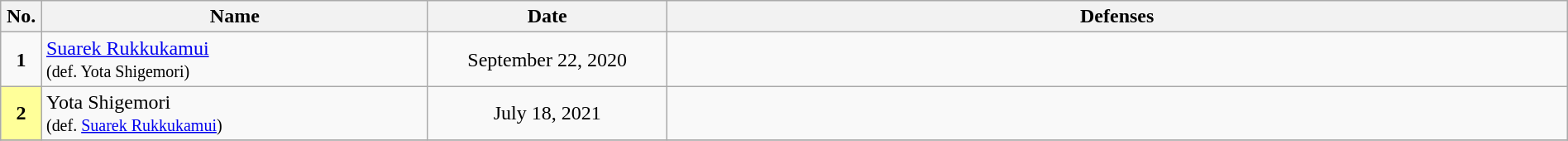<table class="wikitable" style="width:100%; font-size:100%;">
<tr>
<th style= width:1%;">No.</th>
<th style= width:21%;">Name</th>
<th style=width:13%;">Date</th>
<th style= width:49%;">Defenses</th>
</tr>
<tr>
<td align=center><strong>1</strong></td>
<td align=left> <a href='#'>Suarek Rukkukamui</a> <br><small>(def. Yota Shigemori)</small></td>
<td align=center>September 22, 2020</td>
<td></td>
</tr>
<tr>
<td align=center bgcolor="#FFFF99"><strong>2</strong></td>
<td align=left> Yota Shigemori <br><small>(def. <a href='#'>Suarek Rukkukamui</a>)</small></td>
<td align=center>July 18, 2021</td>
<td></td>
</tr>
<tr>
</tr>
</table>
